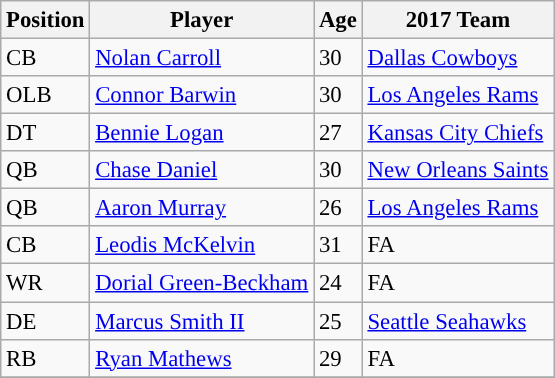<table class="wikitable" style="font-size: 95%; text-align: left">
<tr>
<th>Position</th>
<th>Player</th>
<th>Age</th>
<th>2017 Team</th>
</tr>
<tr>
<td>CB</td>
<td><a href='#'>Nolan Carroll</a></td>
<td>30</td>
<td><a href='#'>Dallas Cowboys</a></td>
</tr>
<tr>
<td>OLB</td>
<td><a href='#'>Connor Barwin</a></td>
<td>30</td>
<td><a href='#'>Los Angeles Rams</a></td>
</tr>
<tr>
<td>DT</td>
<td><a href='#'>Bennie Logan</a></td>
<td>27</td>
<td><a href='#'>Kansas City Chiefs</a></td>
</tr>
<tr>
<td>QB</td>
<td><a href='#'>Chase Daniel</a></td>
<td>30</td>
<td><a href='#'>New Orleans Saints</a></td>
</tr>
<tr>
<td>QB</td>
<td><a href='#'>Aaron Murray</a></td>
<td>26</td>
<td><a href='#'>Los Angeles Rams</a></td>
</tr>
<tr>
<td>CB</td>
<td><a href='#'>Leodis McKelvin</a></td>
<td>31</td>
<td>FA</td>
</tr>
<tr>
<td>WR</td>
<td><a href='#'>Dorial Green-Beckham</a></td>
<td>24</td>
<td>FA</td>
</tr>
<tr>
<td>DE</td>
<td><a href='#'>Marcus Smith II</a></td>
<td>25</td>
<td><a href='#'>Seattle Seahawks</a></td>
</tr>
<tr>
<td>RB</td>
<td><a href='#'>Ryan Mathews</a></td>
<td>29</td>
<td>FA</td>
</tr>
<tr>
</tr>
</table>
